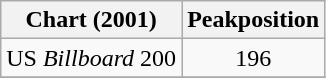<table class="wikitable">
<tr>
<th>Chart (2001)</th>
<th>Peakposition</th>
</tr>
<tr>
<td>US <em>Billboard</em> 200</td>
<td align="center">196</td>
</tr>
<tr>
</tr>
</table>
